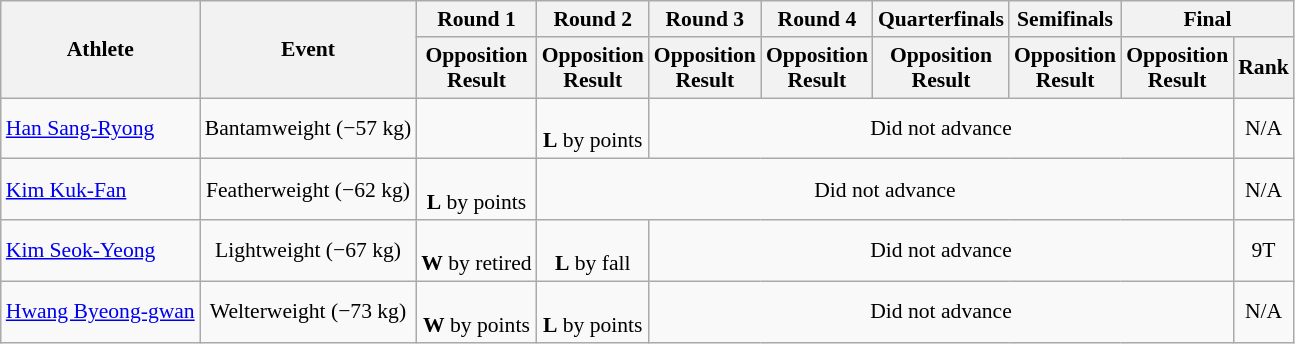<table class="wikitable" style="font-size:90%; text-align:center;">
<tr>
<th rowspan="2">Athlete</th>
<th rowspan="2">Event</th>
<th>Round 1</th>
<th>Round 2</th>
<th>Round 3</th>
<th>Round 4</th>
<th>Quarterfinals</th>
<th>Semifinals</th>
<th colspan=2>Final</th>
</tr>
<tr>
<th>Opposition<br>Result</th>
<th>Opposition<br>Result</th>
<th>Opposition<br>Result</th>
<th>Opposition<br>Result</th>
<th>Opposition<br>Result</th>
<th>Opposition<br>Result</th>
<th>Opposition<br>Result</th>
<th>Rank</th>
</tr>
<tr>
<td align=left><a href='#'>Han Sang-Ryong</a></td>
<td>Bantamweight (−57 kg)</td>
<td></td>
<td><br><strong>L</strong> by points</td>
<td colspan=5>Did not advance</td>
<td>N/A</td>
</tr>
<tr>
<td align=left><a href='#'>Kim Kuk-Fan</a></td>
<td>Featherweight (−62 kg)</td>
<td><br><strong>L</strong> by points</td>
<td colspan=6>Did not advance</td>
<td>N/A</td>
</tr>
<tr>
<td align=left><a href='#'>Kim Seok-Yeong</a></td>
<td>Lightweight (−67 kg)</td>
<td><br><strong>W</strong> by retired</td>
<td><br><strong>L</strong> by fall</td>
<td colspan=5>Did not advance</td>
<td>9T</td>
</tr>
<tr>
<td align=left><a href='#'>Hwang Byeong-gwan</a></td>
<td>Welterweight (−73 kg)</td>
<td><br><strong>W</strong> by points</td>
<td><br><strong>L</strong> by points</td>
<td colspan=5>Did not advance</td>
<td>N/A</td>
</tr>
</table>
